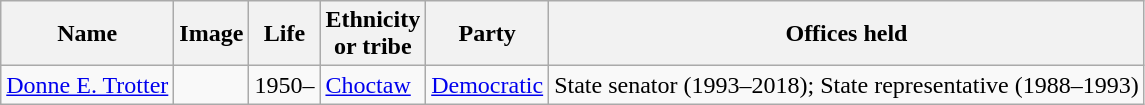<table class="wikitable">
<tr>
<th>Name</th>
<th>Image</th>
<th>Life</th>
<th>Ethnicity<br>or tribe</th>
<th>Party</th>
<th>Offices held</th>
</tr>
<tr>
<td style="white-space:nowrap;"><a href='#'>Donne E. Trotter</a></td>
<td></td>
<td>1950–</td>
<td><a href='#'>Choctaw</a></td>
<td><a href='#'>Democratic</a></td>
<td>State senator (1993–2018); State representative (1988–1993)</td>
</tr>
</table>
